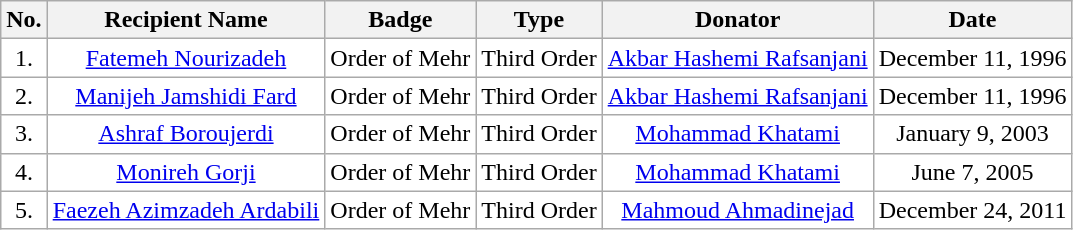<table class="wikitable" style="background:#ffffff; text-align: center; margin: 0em">
<tr>
<th>No.</th>
<th>Recipient Name</th>
<th>Badge</th>
<th>Type</th>
<th>Donator</th>
<th>Date</th>
</tr>
<tr>
<td>1.</td>
<td><a href='#'>Fatemeh Nourizadeh</a></td>
<td>Order of Mehr</td>
<td>Third Order</td>
<td><a href='#'>Akbar Hashemi Rafsanjani</a></td>
<td>December 11, 1996</td>
</tr>
<tr>
<td>2.</td>
<td><a href='#'>Manijeh Jamshidi Fard</a></td>
<td>Order of Mehr</td>
<td>Third Order</td>
<td><a href='#'>Akbar Hashemi Rafsanjani</a></td>
<td>December 11, 1996</td>
</tr>
<tr>
<td>3.</td>
<td><a href='#'>Ashraf Boroujerdi</a></td>
<td>Order of Mehr</td>
<td>Third Order</td>
<td><a href='#'>Mohammad Khatami</a></td>
<td>January 9, 2003</td>
</tr>
<tr>
<td>4.</td>
<td><a href='#'>Monireh Gorji</a></td>
<td>Order of Mehr</td>
<td>Third Order</td>
<td><a href='#'>Mohammad Khatami</a></td>
<td>June 7, 2005</td>
</tr>
<tr>
<td>5.</td>
<td><a href='#'>Faezeh Azimzadeh Ardabili</a></td>
<td>Order of Mehr</td>
<td>Third Order</td>
<td><a href='#'>Mahmoud Ahmadinejad</a></td>
<td>December 24, 2011</td>
</tr>
</table>
